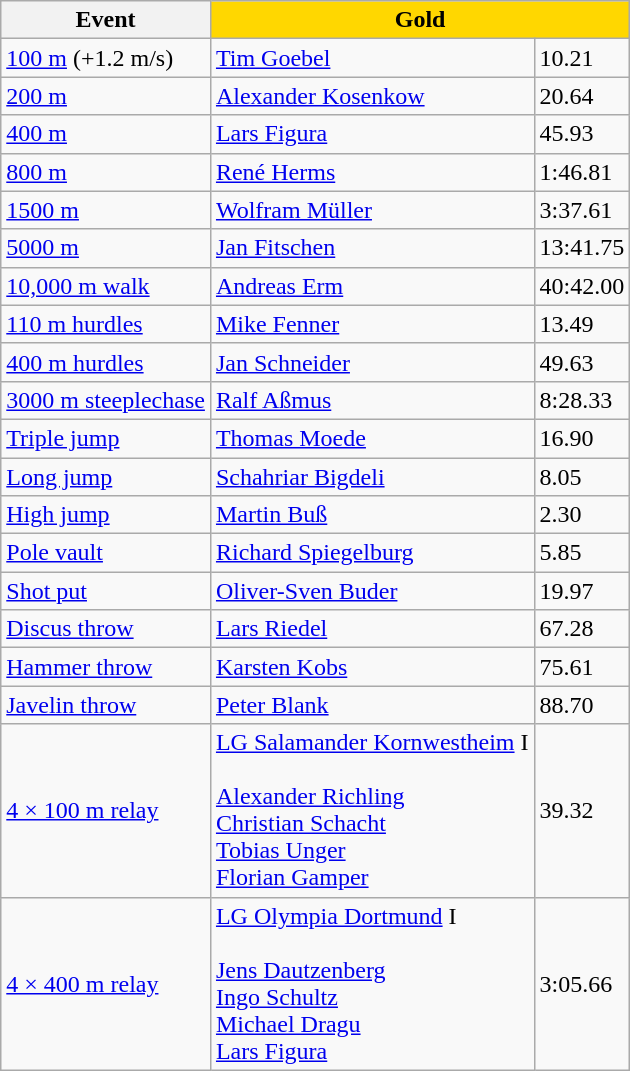<table class="wikitable">
<tr>
<th>Event</th>
<th style="background:gold;" colspan=2>Gold</th>
</tr>
<tr>
<td><a href='#'>100 m</a> (+1.2 m/s)</td>
<td><a href='#'>Tim Goebel</a></td>
<td>10.21 </td>
</tr>
<tr>
<td><a href='#'>200 m</a></td>
<td><a href='#'>Alexander Kosenkow</a></td>
<td>20.64 </td>
</tr>
<tr>
<td><a href='#'>400 m</a></td>
<td><a href='#'>Lars Figura</a></td>
<td>45.93 </td>
</tr>
<tr>
<td><a href='#'>800 m</a></td>
<td><a href='#'>René Herms</a></td>
<td>1:46.81 </td>
</tr>
<tr>
<td><a href='#'>1500 m</a></td>
<td><a href='#'>Wolfram Müller</a></td>
<td>3:37.61 </td>
</tr>
<tr>
<td><a href='#'>5000 m</a></td>
<td><a href='#'>Jan Fitschen</a></td>
<td>13:41.75</td>
</tr>
<tr>
<td><a href='#'>10,000 m walk</a></td>
<td><a href='#'>Andreas Erm</a></td>
<td>40:42.00 </td>
</tr>
<tr>
<td><a href='#'>110 m hurdles</a></td>
<td><a href='#'>Mike Fenner</a></td>
<td>13.49</td>
</tr>
<tr>
<td><a href='#'>400 m hurdles</a></td>
<td><a href='#'>Jan Schneider</a></td>
<td>49.63 </td>
</tr>
<tr>
<td><a href='#'>3000 m steeplechase</a></td>
<td><a href='#'>Ralf Aßmus</a></td>
<td>8:28.33</td>
</tr>
<tr>
<td><a href='#'>Triple jump</a></td>
<td><a href='#'>Thomas Moede</a></td>
<td>16.90 </td>
</tr>
<tr>
<td><a href='#'>Long jump</a></td>
<td><a href='#'>Schahriar Bigdeli</a></td>
<td>8.05</td>
</tr>
<tr>
<td><a href='#'>High jump</a></td>
<td><a href='#'>Martin Buß</a></td>
<td>2.30</td>
</tr>
<tr>
<td><a href='#'>Pole vault</a></td>
<td><a href='#'>Richard Spiegelburg</a></td>
<td>5.85 </td>
</tr>
<tr>
<td><a href='#'>Shot put</a></td>
<td><a href='#'>Oliver-Sven Buder</a></td>
<td>19.97</td>
</tr>
<tr>
<td><a href='#'>Discus throw</a></td>
<td><a href='#'>Lars Riedel</a></td>
<td>67.28</td>
</tr>
<tr>
<td><a href='#'>Hammer throw</a></td>
<td><a href='#'>Karsten Kobs</a></td>
<td>75.61</td>
</tr>
<tr>
<td><a href='#'>Javelin throw</a></td>
<td><a href='#'>Peter Blank</a></td>
<td>88.70 </td>
</tr>
<tr>
<td><a href='#'>4 × 100 m relay</a></td>
<td><a href='#'>LG Salamander Kornwestheim</a> I <br><br><a href='#'>Alexander Richling</a> <br>
<a href='#'>Christian Schacht</a> <br>
<a href='#'>Tobias Unger</a> <br>
<a href='#'>Florian Gamper</a></td>
<td>39.32</td>
</tr>
<tr>
<td><a href='#'>4 × 400 m relay</a></td>
<td><a href='#'>LG Olympia Dortmund</a> I <br><br><a href='#'>Jens Dautzenberg</a> <br>
<a href='#'>Ingo Schultz</a> <br>
<a href='#'>Michael Dragu</a> <br>
<a href='#'>Lars Figura</a></td>
<td>3:05.66</td>
</tr>
</table>
